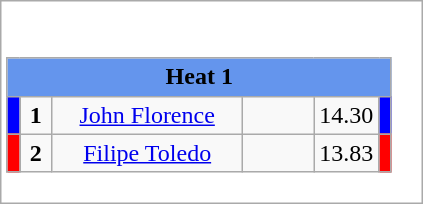<table class="wikitable" style="background:#fff;">
<tr>
<td><div><br><table class="wikitable">
<tr>
<td colspan="6"  style="text-align:center; background:#6495ed;"><strong>Heat 1</strong></td>
</tr>
<tr>
<td style="width:01px; background: #00f;"></td>
<td style="width:14px; text-align:center;"><strong>1</strong></td>
<td style="width:120px; text-align:center;"><a href='#'>John Florence</a></td>
<td style="width:40px; text-align:center;"></td>
<td style="width:20px; text-align:center;">14.30</td>
<td style="width:01px; background: #00f;"></td>
</tr>
<tr>
<td style="width:01px; background: #f00;"></td>
<td style="width:14px; text-align:center;"><strong>2</strong></td>
<td style="width:120px; text-align:center;"><a href='#'>Filipe Toledo</a></td>
<td style="width:40px; text-align:center;"></td>
<td style="width:20px; text-align:center;">13.83</td>
<td style="width:01px; background: #f00;"></td>
</tr>
</table>
</div></td>
</tr>
</table>
